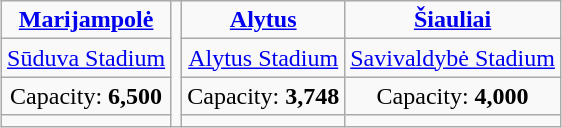<table class="wikitable" style="margin:1em auto; text-align:center">
<tr>
<td><strong><a href='#'>Marijampolė</a></strong></td>
<td rowspan=4></td>
<td><strong><a href='#'>Alytus</a></strong></td>
<td><strong><a href='#'>Šiauliai</a></strong></td>
</tr>
<tr>
<td><a href='#'>Sūduva Stadium</a></td>
<td><a href='#'>Alytus Stadium</a></td>
<td><a href='#'>Savivaldybė Stadium</a></td>
</tr>
<tr>
<td>Capacity: <strong>6,500</strong></td>
<td>Capacity: <strong>3,748</strong></td>
<td>Capacity: <strong>4,000</strong></td>
</tr>
<tr>
<td></td>
<td></td>
<td></td>
</tr>
</table>
